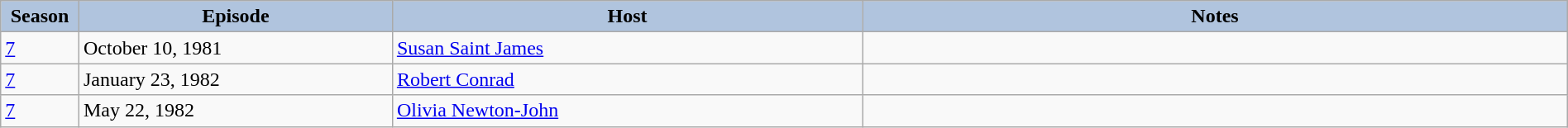<table class="wikitable" style="width:100%;">
<tr>
<th style="background:#B0C4DE;" width="5%">Season</th>
<th style="background:#B0C4DE;" width="20%">Episode</th>
<th style="background:#B0C4DE;" width="30%">Host</th>
<th style="background:#B0C4DE;" width="45%">Notes</th>
</tr>
<tr>
<td><a href='#'>7</a></td>
<td>October 10, 1981</td>
<td><a href='#'>Susan Saint James</a></td>
<td></td>
</tr>
<tr>
<td><a href='#'>7</a></td>
<td>January 23, 1982</td>
<td><a href='#'>Robert Conrad</a></td>
<td></td>
</tr>
<tr>
<td><a href='#'>7</a></td>
<td>May 22, 1982</td>
<td><a href='#'>Olivia Newton-John</a></td>
<td></td>
</tr>
</table>
